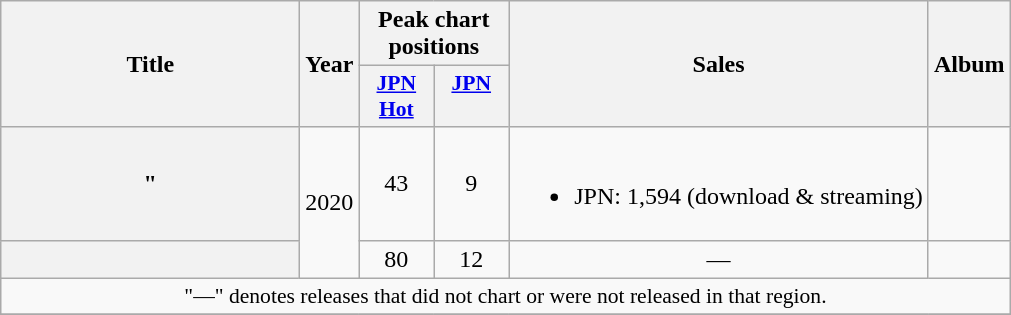<table class="wikitable plainrowheaders" style="text-align:center;">
<tr>
<th scope="col" rowspan="2" style="width:12em;">Title</th>
<th scope="col" rowspan="2">Year</th>
<th scope="col" colspan="2">Peak chart positions</th>
<th scope="col" rowspan="2">Sales</th>
<th scope="col" rowspan="2">Album</th>
</tr>
<tr>
<th scope="col" style="width:3em;font-size:90%;"><a href='#'>JPN<br>Hot</a><br></th>
<th scope="col" style="width:3em;font-size:90%;"><a href='#'>JPN<br></a><br></th>
</tr>
<tr>
<th scope="row">"</th>
<td rowspan="2">2020</td>
<td>43</td>
<td>9</td>
<td><br><ul><li>JPN: 1,594 (download & streaming)</li></ul></td>
<td></td>
</tr>
<tr>
<th scope="row"></th>
<td>80</td>
<td>12</td>
<td>—</td>
<td></td>
</tr>
<tr>
<td colspan="6" style="font-size:90%;">"—" denotes releases that did not chart or were not released in that region.</td>
</tr>
<tr>
</tr>
</table>
